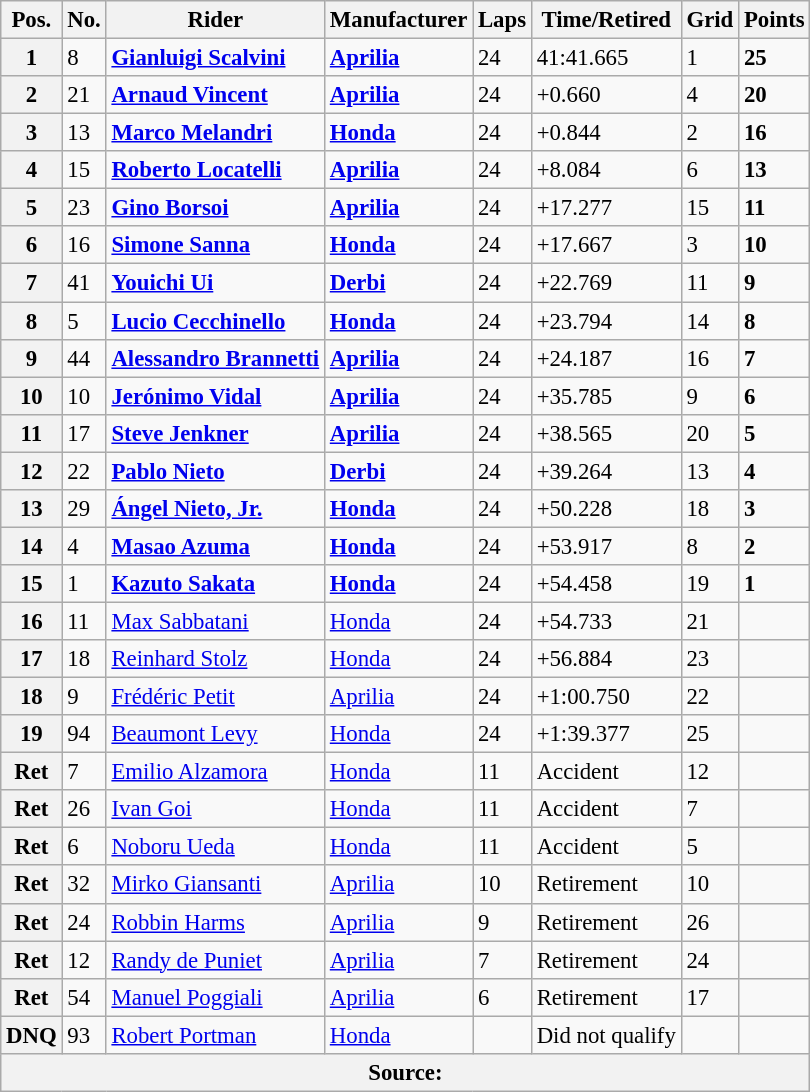<table class="wikitable" style="font-size: 95%;">
<tr>
<th>Pos.</th>
<th>No.</th>
<th>Rider</th>
<th>Manufacturer</th>
<th>Laps</th>
<th>Time/Retired</th>
<th>Grid</th>
<th>Points</th>
</tr>
<tr>
<th>1</th>
<td>8</td>
<td> <strong><a href='#'>Gianluigi Scalvini</a></strong></td>
<td><strong><a href='#'>Aprilia</a></strong></td>
<td>24</td>
<td>41:41.665</td>
<td>1</td>
<td><strong>25</strong></td>
</tr>
<tr>
<th>2</th>
<td>21</td>
<td> <strong><a href='#'>Arnaud Vincent</a></strong></td>
<td><strong><a href='#'>Aprilia</a></strong></td>
<td>24</td>
<td>+0.660</td>
<td>4</td>
<td><strong>20</strong></td>
</tr>
<tr>
<th>3</th>
<td>13</td>
<td> <strong><a href='#'>Marco Melandri</a></strong></td>
<td><strong><a href='#'>Honda</a></strong></td>
<td>24</td>
<td>+0.844</td>
<td>2</td>
<td><strong>16</strong></td>
</tr>
<tr>
<th>4</th>
<td>15</td>
<td> <strong><a href='#'>Roberto Locatelli</a></strong></td>
<td><strong><a href='#'>Aprilia</a></strong></td>
<td>24</td>
<td>+8.084</td>
<td>6</td>
<td><strong>13</strong></td>
</tr>
<tr>
<th>5</th>
<td>23</td>
<td> <strong><a href='#'>Gino Borsoi</a></strong></td>
<td><strong><a href='#'>Aprilia</a></strong></td>
<td>24</td>
<td>+17.277</td>
<td>15</td>
<td><strong>11</strong></td>
</tr>
<tr>
<th>6</th>
<td>16</td>
<td> <strong><a href='#'>Simone Sanna</a></strong></td>
<td><strong><a href='#'>Honda</a></strong></td>
<td>24</td>
<td>+17.667</td>
<td>3</td>
<td><strong>10</strong></td>
</tr>
<tr>
<th>7</th>
<td>41</td>
<td> <strong><a href='#'>Youichi Ui</a></strong></td>
<td><strong><a href='#'>Derbi</a></strong></td>
<td>24</td>
<td>+22.769</td>
<td>11</td>
<td><strong>9</strong></td>
</tr>
<tr>
<th>8</th>
<td>5</td>
<td> <strong><a href='#'>Lucio Cecchinello</a></strong></td>
<td><strong><a href='#'>Honda</a></strong></td>
<td>24</td>
<td>+23.794</td>
<td>14</td>
<td><strong>8</strong></td>
</tr>
<tr>
<th>9</th>
<td>44</td>
<td> <strong><a href='#'>Alessandro Brannetti</a></strong></td>
<td><strong><a href='#'>Aprilia</a></strong></td>
<td>24</td>
<td>+24.187</td>
<td>16</td>
<td><strong>7</strong></td>
</tr>
<tr>
<th>10</th>
<td>10</td>
<td> <strong><a href='#'>Jerónimo Vidal</a></strong></td>
<td><strong><a href='#'>Aprilia</a></strong></td>
<td>24</td>
<td>+35.785</td>
<td>9</td>
<td><strong>6</strong></td>
</tr>
<tr>
<th>11</th>
<td>17</td>
<td> <strong><a href='#'>Steve Jenkner</a></strong></td>
<td><strong><a href='#'>Aprilia</a></strong></td>
<td>24</td>
<td>+38.565</td>
<td>20</td>
<td><strong>5</strong></td>
</tr>
<tr>
<th>12</th>
<td>22</td>
<td> <strong><a href='#'>Pablo Nieto</a></strong></td>
<td><strong><a href='#'>Derbi</a></strong></td>
<td>24</td>
<td>+39.264</td>
<td>13</td>
<td><strong>4</strong></td>
</tr>
<tr>
<th>13</th>
<td>29</td>
<td> <strong><a href='#'>Ángel Nieto, Jr.</a></strong></td>
<td><strong><a href='#'>Honda</a></strong></td>
<td>24</td>
<td>+50.228</td>
<td>18</td>
<td><strong>3</strong></td>
</tr>
<tr>
<th>14</th>
<td>4</td>
<td> <strong><a href='#'>Masao Azuma</a></strong></td>
<td><strong><a href='#'>Honda</a></strong></td>
<td>24</td>
<td>+53.917</td>
<td>8</td>
<td><strong>2</strong></td>
</tr>
<tr>
<th>15</th>
<td>1</td>
<td> <strong><a href='#'>Kazuto Sakata</a></strong></td>
<td><strong><a href='#'>Honda</a></strong></td>
<td>24</td>
<td>+54.458</td>
<td>19</td>
<td><strong>1</strong></td>
</tr>
<tr>
<th>16</th>
<td>11</td>
<td> <a href='#'>Max Sabbatani</a></td>
<td><a href='#'>Honda</a></td>
<td>24</td>
<td>+54.733</td>
<td>21</td>
<td></td>
</tr>
<tr>
<th>17</th>
<td>18</td>
<td> <a href='#'>Reinhard Stolz</a></td>
<td><a href='#'>Honda</a></td>
<td>24</td>
<td>+56.884</td>
<td>23</td>
<td></td>
</tr>
<tr>
<th>18</th>
<td>9</td>
<td> <a href='#'>Frédéric Petit</a></td>
<td><a href='#'>Aprilia</a></td>
<td>24</td>
<td>+1:00.750</td>
<td>22</td>
<td></td>
</tr>
<tr>
<th>19</th>
<td>94</td>
<td> <a href='#'>Beaumont Levy</a></td>
<td><a href='#'>Honda</a></td>
<td>24</td>
<td>+1:39.377</td>
<td>25</td>
<td></td>
</tr>
<tr>
<th>Ret</th>
<td>7</td>
<td> <a href='#'>Emilio Alzamora</a></td>
<td><a href='#'>Honda</a></td>
<td>11</td>
<td>Accident</td>
<td>12</td>
<td></td>
</tr>
<tr>
<th>Ret</th>
<td>26</td>
<td> <a href='#'>Ivan Goi</a></td>
<td><a href='#'>Honda</a></td>
<td>11</td>
<td>Accident</td>
<td>7</td>
<td></td>
</tr>
<tr>
<th>Ret</th>
<td>6</td>
<td> <a href='#'>Noboru Ueda</a></td>
<td><a href='#'>Honda</a></td>
<td>11</td>
<td>Accident</td>
<td>5</td>
<td></td>
</tr>
<tr>
<th>Ret</th>
<td>32</td>
<td> <a href='#'>Mirko Giansanti</a></td>
<td><a href='#'>Aprilia</a></td>
<td>10</td>
<td>Retirement</td>
<td>10</td>
<td></td>
</tr>
<tr>
<th>Ret</th>
<td>24</td>
<td> <a href='#'>Robbin Harms</a></td>
<td><a href='#'>Aprilia</a></td>
<td>9</td>
<td>Retirement</td>
<td>26</td>
<td></td>
</tr>
<tr>
<th>Ret</th>
<td>12</td>
<td> <a href='#'>Randy de Puniet</a></td>
<td><a href='#'>Aprilia</a></td>
<td>7</td>
<td>Retirement</td>
<td>24</td>
<td></td>
</tr>
<tr>
<th>Ret</th>
<td>54</td>
<td> <a href='#'>Manuel Poggiali</a></td>
<td><a href='#'>Aprilia</a></td>
<td>6</td>
<td>Retirement</td>
<td>17</td>
<td></td>
</tr>
<tr>
<th>DNQ</th>
<td>93</td>
<td> <a href='#'>Robert Portman</a></td>
<td><a href='#'>Honda</a></td>
<td></td>
<td>Did not qualify</td>
<td></td>
<td></td>
</tr>
<tr>
<th colspan=8>Source: </th>
</tr>
</table>
